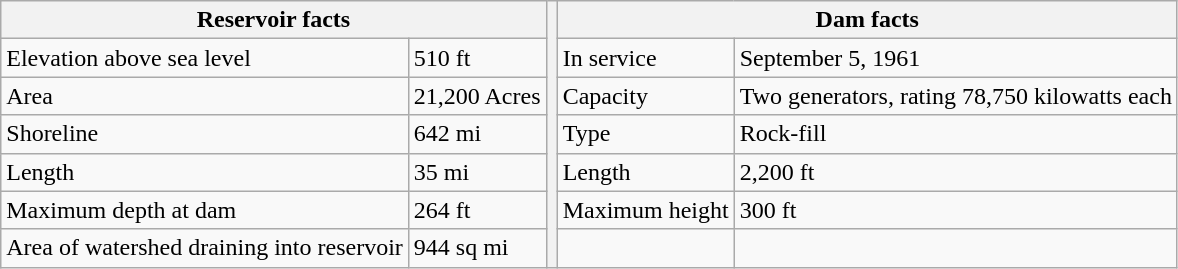<table class="wikitable">
<tr>
<th colspan="2">Reservoir facts</th>
<th rowspan="7"></th>
<th colspan="2">Dam facts</th>
</tr>
<tr>
<td>Elevation above sea level</td>
<td>510 ft</td>
<td>In service</td>
<td>September 5, 1961</td>
</tr>
<tr>
<td>Area</td>
<td>21,200 Acres</td>
<td>Capacity</td>
<td>Two generators, rating 78,750 kilowatts each</td>
</tr>
<tr>
<td>Shoreline</td>
<td>642 mi</td>
<td>Type</td>
<td>Rock-fill</td>
</tr>
<tr>
<td>Length</td>
<td>35 mi</td>
<td>Length</td>
<td>2,200 ft</td>
</tr>
<tr>
<td>Maximum depth at dam</td>
<td>264 ft</td>
<td>Maximum height</td>
<td>300 ft</td>
</tr>
<tr>
<td>Area of watershed draining into reservoir</td>
<td>944 sq mi</td>
<td></td>
<td></td>
</tr>
</table>
